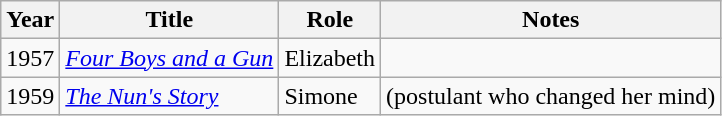<table class="wikitable">
<tr>
<th>Year</th>
<th>Title</th>
<th>Role</th>
<th>Notes</th>
</tr>
<tr>
<td>1957</td>
<td><em><a href='#'>Four Boys and a Gun</a></em></td>
<td>Elizabeth</td>
<td></td>
</tr>
<tr>
<td>1959</td>
<td><em><a href='#'>The Nun's Story</a></em></td>
<td>Simone</td>
<td>(postulant who changed her mind)</td>
</tr>
</table>
